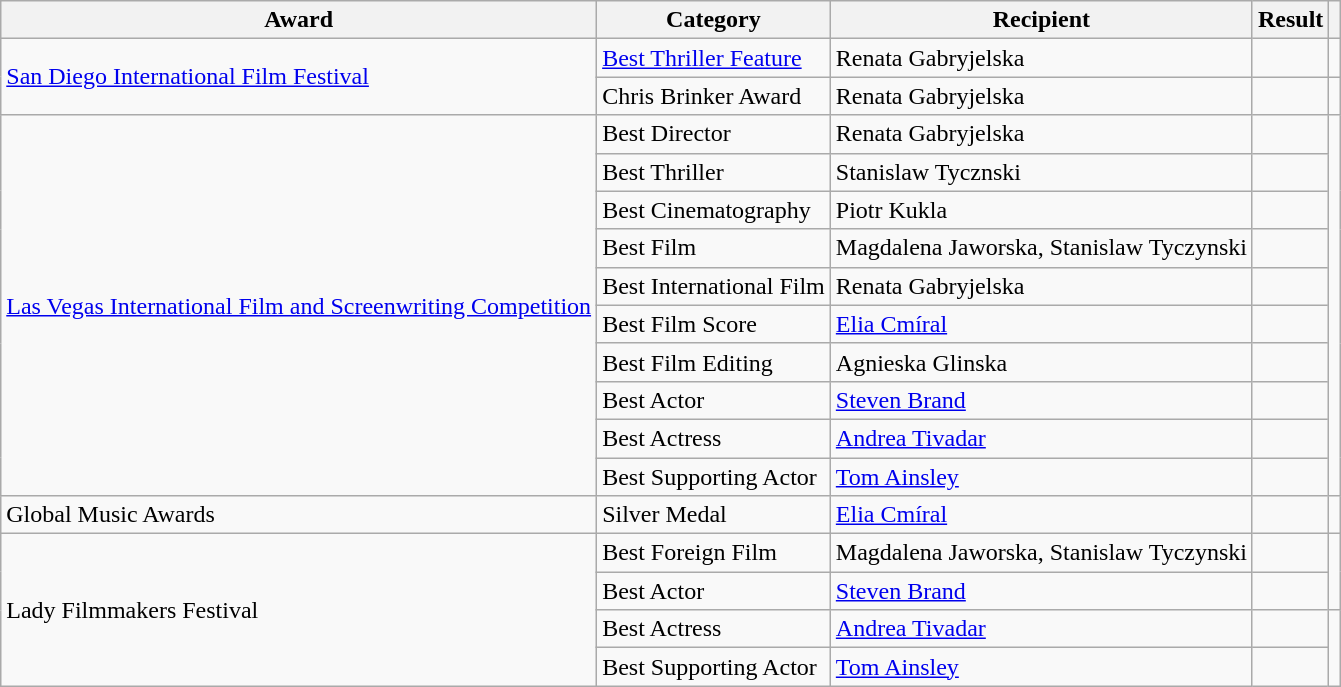<table class="wikitable">
<tr>
<th>Award</th>
<th>Category</th>
<th>Recipient</th>
<th>Result</th>
<th></th>
</tr>
<tr>
<td rowspan=2><a href='#'>San Diego International Film Festival</a></td>
<td><a href='#'>Best Thriller Feature</a></td>
<td>Renata Gabryjelska</td>
<td></td>
<td></td>
</tr>
<tr>
<td>Chris Brinker Award</td>
<td>Renata Gabryjelska</td>
<td></td>
<td></td>
</tr>
<tr>
<td rowspan=10><a href='#'>Las Vegas International Film and Screenwriting Competition</a></td>
<td>Best Director</td>
<td>Renata Gabryjelska</td>
<td></td>
<td rowspan=10></td>
</tr>
<tr>
<td>Best Thriller</td>
<td>Stanislaw Tycznski</td>
<td></td>
</tr>
<tr>
<td>Best Cinematography</td>
<td>Piotr Kukla</td>
<td></td>
</tr>
<tr>
<td>Best Film</td>
<td>Magdalena Jaworska, Stanislaw Tyczynski</td>
<td></td>
</tr>
<tr>
<td>Best International Film</td>
<td>Renata Gabryjelska</td>
<td></td>
</tr>
<tr>
<td>Best Film Score</td>
<td><a href='#'>Elia Cmíral</a></td>
<td></td>
</tr>
<tr>
<td>Best Film Editing</td>
<td>Agnieska Glinska</td>
<td></td>
</tr>
<tr>
<td>Best Actor</td>
<td><a href='#'>Steven Brand</a></td>
<td></td>
</tr>
<tr>
<td>Best Actress</td>
<td><a href='#'>Andrea Tivadar</a></td>
<td></td>
</tr>
<tr>
<td>Best Supporting Actor</td>
<td><a href='#'>Tom Ainsley</a></td>
<td></td>
</tr>
<tr>
<td>Global Music Awards</td>
<td>Silver Medal</td>
<td><a href='#'>Elia Cmíral</a></td>
<td></td>
<td></td>
</tr>
<tr>
<td rowspan=4>Lady Filmmakers Festival</td>
<td>Best Foreign Film</td>
<td>Magdalena Jaworska, Stanislaw Tyczynski</td>
<td></td>
<td rowspan=2></td>
</tr>
<tr>
<td>Best Actor</td>
<td><a href='#'>Steven Brand</a></td>
<td></td>
</tr>
<tr>
<td>Best Actress</td>
<td><a href='#'>Andrea Tivadar</a></td>
<td></td>
<td rowspan=2></td>
</tr>
<tr>
<td>Best Supporting Actor</td>
<td><a href='#'>Tom Ainsley</a></td>
<td></td>
</tr>
</table>
